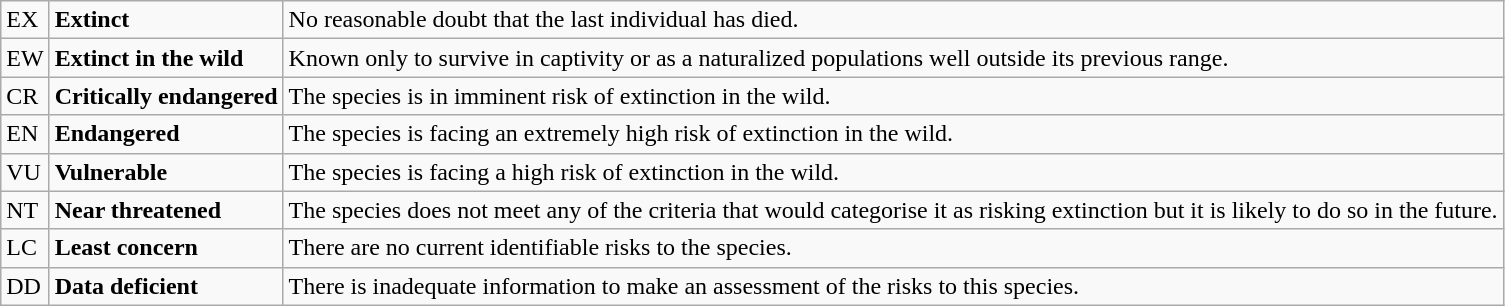<table class="wikitable" style="text-align:left">
<tr>
<td>EX</td>
<td><strong>Extinct</strong></td>
<td>No reasonable doubt that the last individual has died.</td>
</tr>
<tr>
<td>EW</td>
<td><strong>Extinct in the wild</strong></td>
<td>Known only to survive in captivity or as a naturalized populations well outside its previous range.</td>
</tr>
<tr>
<td>CR</td>
<td><strong>Critically endangered</strong></td>
<td>The species is in imminent risk of extinction in the wild.</td>
</tr>
<tr>
<td>EN</td>
<td><strong>Endangered</strong></td>
<td>The species is facing an extremely high risk of extinction in the wild.</td>
</tr>
<tr>
<td>VU</td>
<td><strong>Vulnerable</strong></td>
<td>The species is facing a high risk of extinction in the wild.</td>
</tr>
<tr>
<td>NT</td>
<td><strong>Near threatened</strong></td>
<td>The species does not meet any of the criteria that would categorise it as risking extinction but it is likely to do so in the future.</td>
</tr>
<tr>
<td>LC</td>
<td><strong>Least concern</strong></td>
<td>There are no current identifiable risks to the species.</td>
</tr>
<tr>
<td>DD</td>
<td><strong>Data deficient</strong></td>
<td>There is inadequate information to make an assessment of the risks to this species.</td>
</tr>
</table>
